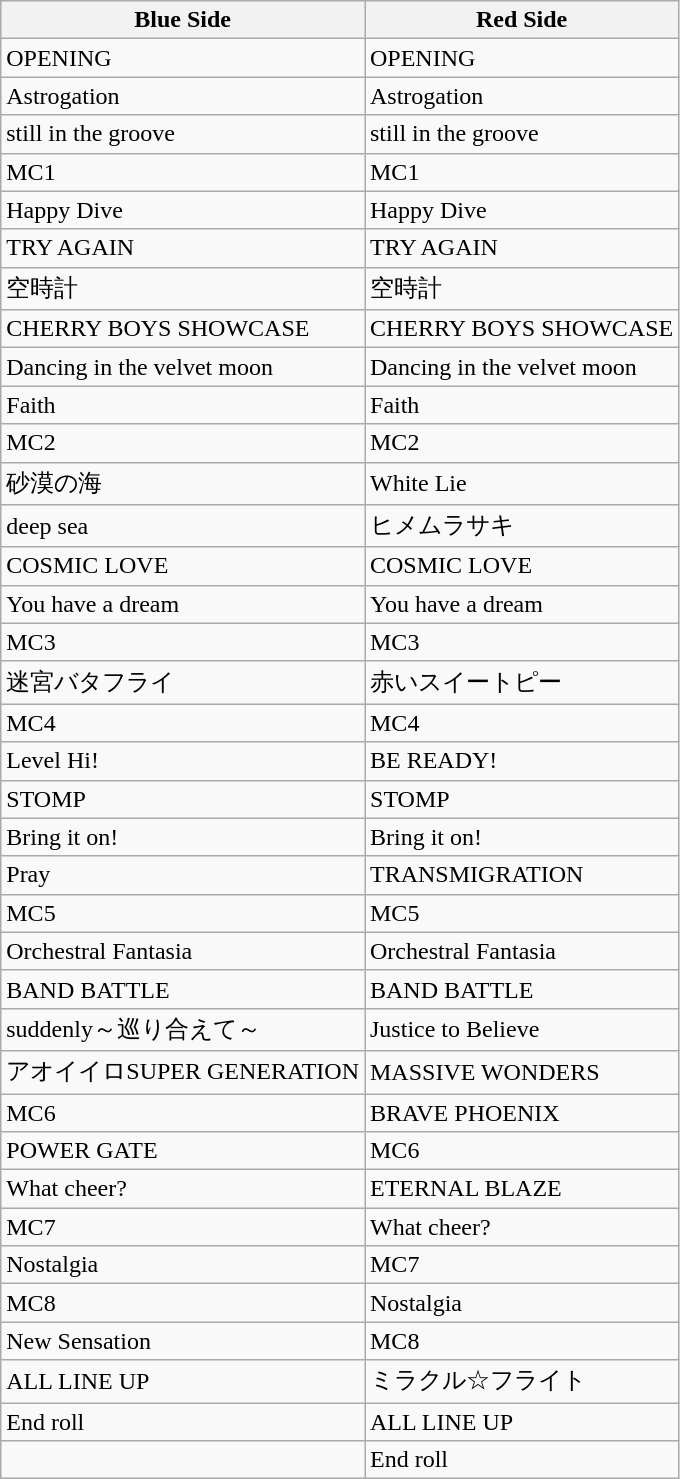<table class="wikitable">
<tr>
<th>Blue Side</th>
<th>Red Side</th>
</tr>
<tr>
<td>OPENING</td>
<td>OPENING</td>
</tr>
<tr>
<td>Astrogation</td>
<td>Astrogation</td>
</tr>
<tr>
<td>still in the groove</td>
<td>still in the groove</td>
</tr>
<tr>
<td>MC1</td>
<td>MC1</td>
</tr>
<tr>
<td>Happy Dive</td>
<td>Happy Dive</td>
</tr>
<tr>
<td>TRY AGAIN</td>
<td>TRY AGAIN</td>
</tr>
<tr>
<td>空時計</td>
<td>空時計</td>
</tr>
<tr>
<td>CHERRY BOYS SHOWCASE</td>
<td>CHERRY BOYS SHOWCASE</td>
</tr>
<tr>
<td>Dancing in the velvet moon</td>
<td>Dancing in the velvet moon</td>
</tr>
<tr>
<td>Faith</td>
<td>Faith</td>
</tr>
<tr>
<td>MC2</td>
<td>MC2</td>
</tr>
<tr>
<td>砂漠の海</td>
<td>White Lie</td>
</tr>
<tr>
<td>deep sea</td>
<td>ヒメムラサキ</td>
</tr>
<tr>
<td>COSMIC LOVE</td>
<td>COSMIC LOVE</td>
</tr>
<tr>
<td>You have a dream</td>
<td>You have a dream</td>
</tr>
<tr>
<td>MC3</td>
<td>MC3</td>
</tr>
<tr>
<td>迷宮バタフライ</td>
<td>赤いスイートピー</td>
</tr>
<tr>
<td>MC4</td>
<td>MC4</td>
</tr>
<tr>
<td>Level Hi!</td>
<td>BE READY!</td>
</tr>
<tr>
<td>STOMP</td>
<td>STOMP</td>
</tr>
<tr>
<td>Bring it on!</td>
<td>Bring it on!</td>
</tr>
<tr>
<td>Pray</td>
<td>TRANSMIGRATION</td>
</tr>
<tr>
<td>MC5</td>
<td>MC5</td>
</tr>
<tr>
<td>Orchestral Fantasia</td>
<td>Orchestral Fantasia</td>
</tr>
<tr>
<td>BAND BATTLE</td>
<td>BAND BATTLE</td>
</tr>
<tr>
<td>suddenly～巡り合えて～</td>
<td>Justice to Believe</td>
</tr>
<tr>
<td>アオイイロSUPER GENERATION</td>
<td>MASSIVE WONDERS</td>
</tr>
<tr>
<td>MC6</td>
<td>BRAVE PHOENIX</td>
</tr>
<tr>
<td>POWER GATE</td>
<td>MC6</td>
</tr>
<tr>
<td>What cheer?</td>
<td>ETERNAL BLAZE</td>
</tr>
<tr>
<td>MC7</td>
<td>What cheer?</td>
</tr>
<tr>
<td>Nostalgia</td>
<td>MC7</td>
</tr>
<tr>
<td>MC8</td>
<td>Nostalgia</td>
</tr>
<tr>
<td>New Sensation</td>
<td>MC8</td>
</tr>
<tr>
<td>ALL LINE UP</td>
<td>ミラクル☆フライト</td>
</tr>
<tr>
<td>End roll</td>
<td>ALL LINE UP</td>
</tr>
<tr>
<td></td>
<td>End roll</td>
</tr>
</table>
